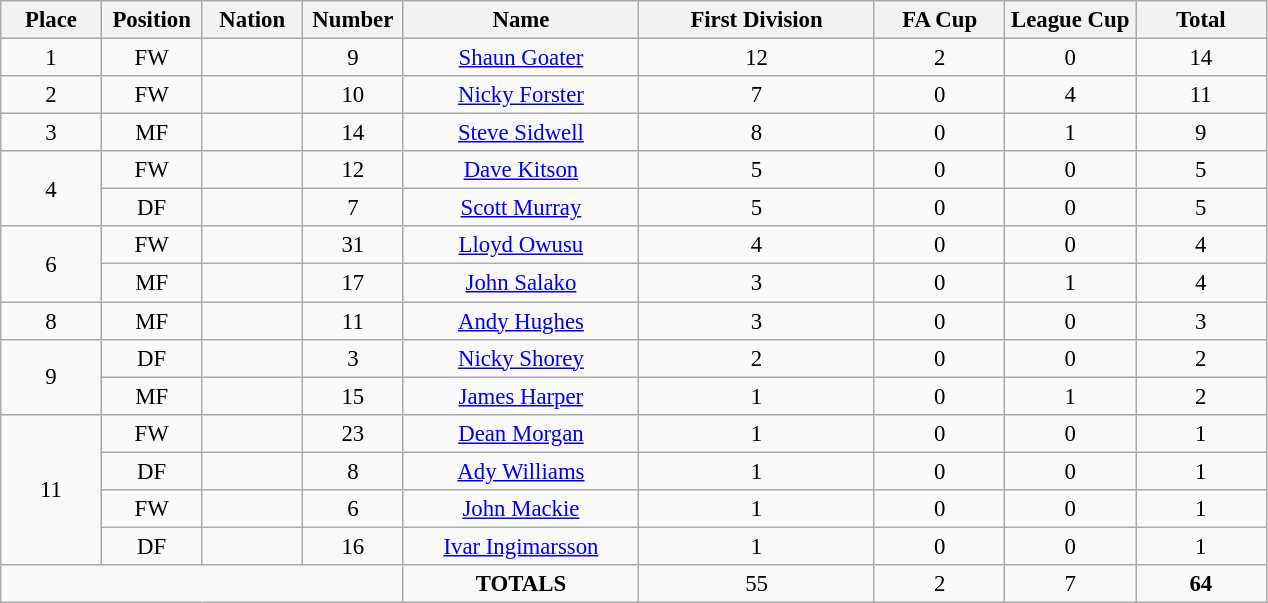<table class="wikitable" style="font-size: 95%; text-align: center;">
<tr>
<th width=60>Place</th>
<th width=60>Position</th>
<th width=60>Nation</th>
<th width=60>Number</th>
<th width=150>Name</th>
<th width=150>First Division</th>
<th width=80>FA Cup</th>
<th width=80>League Cup</th>
<th width=80>Total</th>
</tr>
<tr>
<td>1</td>
<td>FW</td>
<td></td>
<td>9</td>
<td><a href='#'>Shaun Goater</a></td>
<td>12</td>
<td>2</td>
<td>0</td>
<td>14</td>
</tr>
<tr>
<td>2</td>
<td>FW</td>
<td></td>
<td>10</td>
<td><a href='#'>Nicky Forster</a></td>
<td>7</td>
<td>0</td>
<td>4</td>
<td>11</td>
</tr>
<tr>
<td>3</td>
<td>MF</td>
<td></td>
<td>14</td>
<td><a href='#'>Steve Sidwell</a></td>
<td>8</td>
<td>0</td>
<td>1</td>
<td>9</td>
</tr>
<tr>
<td rowspan="2">4</td>
<td>FW</td>
<td></td>
<td>12</td>
<td><a href='#'>Dave Kitson</a></td>
<td>5</td>
<td>0</td>
<td>0</td>
<td>5</td>
</tr>
<tr>
<td>DF</td>
<td></td>
<td>7</td>
<td><a href='#'>Scott Murray</a></td>
<td>5</td>
<td>0</td>
<td>0</td>
<td>5</td>
</tr>
<tr>
<td rowspan="2">6</td>
<td>FW</td>
<td></td>
<td>31</td>
<td><a href='#'>Lloyd Owusu</a></td>
<td>4</td>
<td>0</td>
<td>0</td>
<td>4</td>
</tr>
<tr>
<td>MF</td>
<td></td>
<td>17</td>
<td><a href='#'>John Salako</a></td>
<td>3</td>
<td>0</td>
<td>1</td>
<td>4</td>
</tr>
<tr>
<td>8</td>
<td>MF</td>
<td></td>
<td>11</td>
<td><a href='#'>Andy Hughes</a></td>
<td>3</td>
<td>0</td>
<td>0</td>
<td>3</td>
</tr>
<tr>
<td rowspan="2">9</td>
<td>DF</td>
<td></td>
<td>3</td>
<td><a href='#'>Nicky Shorey</a></td>
<td>2</td>
<td>0</td>
<td>0</td>
<td>2</td>
</tr>
<tr>
<td>MF</td>
<td></td>
<td>15</td>
<td><a href='#'>James Harper</a></td>
<td>1</td>
<td>0</td>
<td>1</td>
<td>2</td>
</tr>
<tr>
<td rowspan="4">11</td>
<td>FW</td>
<td></td>
<td>23</td>
<td><a href='#'>Dean Morgan</a></td>
<td>1</td>
<td>0</td>
<td>0</td>
<td>1</td>
</tr>
<tr>
<td>DF</td>
<td></td>
<td>8</td>
<td><a href='#'>Ady Williams</a></td>
<td>1</td>
<td>0</td>
<td>0</td>
<td>1</td>
</tr>
<tr>
<td>FW</td>
<td></td>
<td>6</td>
<td><a href='#'>John Mackie</a></td>
<td>1</td>
<td>0</td>
<td>0</td>
<td>1</td>
</tr>
<tr>
<td>DF</td>
<td></td>
<td>16</td>
<td><a href='#'>Ivar Ingimarsson</a></td>
<td>1</td>
<td>0</td>
<td>0</td>
<td>1</td>
</tr>
<tr>
<td colspan="4"></td>
<td><strong>TOTALS</strong></td>
<td>55</td>
<td>2</td>
<td>7</td>
<td><strong>64</strong></td>
</tr>
</table>
